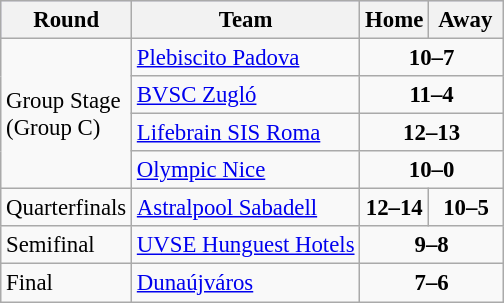<table class="wikitable" style="text-align: left; font-size:95%">
<tr bgcolor="#ccccff">
<th>Round</th>
<th>Team</th>
<th>Home</th>
<th> Away </th>
</tr>
<tr>
<td rowspan=4>Group Stage<br>(Group C)</td>
<td> <a href='#'>Plebiscito Padova</a></td>
<td colspan=2 align="center"><strong>10–7</strong></td>
</tr>
<tr>
<td> <a href='#'>BVSC Zugló</a></td>
<td colspan=2 align="center"><strong>11–4</strong></td>
</tr>
<tr>
<td> <a href='#'>Lifebrain SIS Roma</a></td>
<td colspan=2 align="center"><strong>12–13</strong></td>
</tr>
<tr>
<td> <a href='#'>Olympic Nice</a></td>
<td colspan=2 align="center"><strong>10–0</strong></td>
</tr>
<tr>
<td>Quarterfinals</td>
<td> <a href='#'>Astralpool Sabadell</a></td>
<td align="center"><strong>12–14</strong></td>
<td align="center"><strong>10–5</strong></td>
</tr>
<tr>
<td>Semifinal</td>
<td> <a href='#'>UVSE Hunguest Hotels</a></td>
<td colspan=2 align="center"><strong>9–8</strong></td>
</tr>
<tr>
<td>Final</td>
<td> <a href='#'>Dunaújváros</a></td>
<td colspan=2 align="center"><strong>7–6</strong></td>
</tr>
</table>
